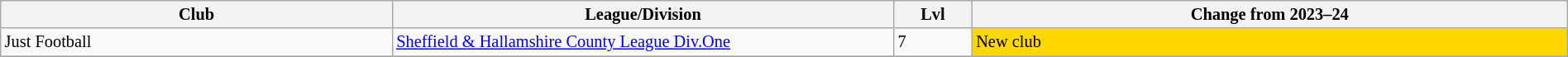<table class="wikitable sortable" width=100% style="font-size:85%">
<tr>
<th width=25%>Club</th>
<th width=32%>League/Division</th>
<th width=5%>Lvl</th>
<th width=38%>Change from 2023–24</th>
</tr>
<tr>
<td>Just Football</td>
<td><a href='#'>Sheffield & Hallamshire County League Div.One</a></td>
<td>7</td>
<td style="background:gold">New club</td>
</tr>
<tr>
</tr>
</table>
